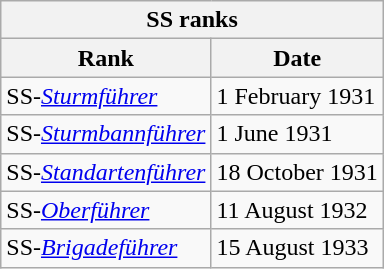<table class="wikitable float-right">
<tr>
<th colspan="2">SS ranks</th>
</tr>
<tr>
<th>Rank</th>
<th>Date</th>
</tr>
<tr>
<td>SS-<em><a href='#'>Sturmführer</a></em></td>
<td>1 February 1931</td>
</tr>
<tr>
<td>SS-<em><a href='#'>Sturmbannführer</a></em></td>
<td>1 June 1931</td>
</tr>
<tr>
<td>SS-<em><a href='#'>Standartenführer</a></em></td>
<td>18 October 1931</td>
</tr>
<tr>
<td>SS-<em><a href='#'>Oberführer</a></em></td>
<td>11 August 1932</td>
</tr>
<tr>
<td>SS-<em><a href='#'>Brigadeführer</a></em></td>
<td>15 August 1933</td>
</tr>
</table>
